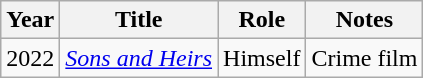<table class="wikitable sortable">
<tr>
<th>Year</th>
<th>Title</th>
<th>Role</th>
<th>Notes</th>
</tr>
<tr>
<td>2022</td>
<td><em><a href='#'>Sons and Heirs</a></em></td>
<td>Himself</td>
<td>Crime film</td>
</tr>
</table>
